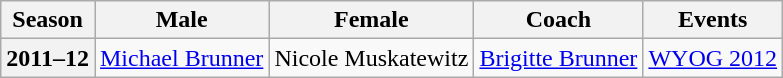<table class="wikitable">
<tr>
<th scope="col">Season</th>
<th scope="col">Male</th>
<th scope="col">Female</th>
<th scope="col">Coach</th>
<th scope="col">Events</th>
</tr>
<tr>
<th scope="row">2011–12</th>
<td><a href='#'>Michael Brunner</a></td>
<td>Nicole Muskatewitz</td>
<td><a href='#'>Brigitte Brunner</a></td>
<td><a href='#'>WYOG 2012</a> </td>
</tr>
</table>
